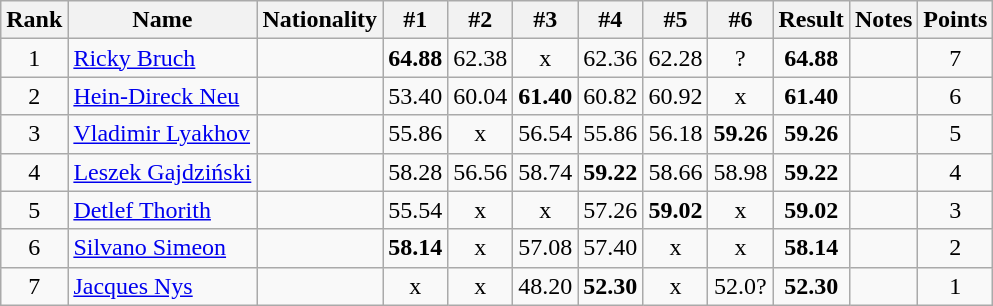<table class="wikitable sortable" style="text-align:center">
<tr>
<th>Rank</th>
<th>Name</th>
<th>Nationality</th>
<th>#1</th>
<th>#2</th>
<th>#3</th>
<th>#4</th>
<th>#5</th>
<th>#6</th>
<th>Result</th>
<th>Notes</th>
<th>Points</th>
</tr>
<tr>
<td>1</td>
<td align=left><a href='#'>Ricky Bruch</a></td>
<td align=left></td>
<td><strong>64.88</strong></td>
<td>62.38</td>
<td>x</td>
<td>62.36</td>
<td>62.28</td>
<td>?</td>
<td><strong>64.88</strong></td>
<td></td>
<td>7</td>
</tr>
<tr>
<td>2</td>
<td align=left><a href='#'>Hein-Direck Neu</a></td>
<td align=left></td>
<td>53.40</td>
<td>60.04</td>
<td><strong>61.40</strong></td>
<td>60.82</td>
<td>60.92</td>
<td>x</td>
<td><strong>61.40</strong></td>
<td></td>
<td>6</td>
</tr>
<tr>
<td>3</td>
<td align=left><a href='#'>Vladimir Lyakhov</a></td>
<td align=left></td>
<td>55.86</td>
<td>x</td>
<td>56.54</td>
<td>55.86</td>
<td>56.18</td>
<td><strong>59.26</strong></td>
<td><strong>59.26</strong></td>
<td></td>
<td>5</td>
</tr>
<tr>
<td>4</td>
<td align=left><a href='#'>Leszek Gajdziński</a></td>
<td align=left></td>
<td>58.28</td>
<td>56.56</td>
<td>58.74</td>
<td><strong>59.22</strong></td>
<td>58.66</td>
<td>58.98</td>
<td><strong>59.22</strong></td>
<td></td>
<td>4</td>
</tr>
<tr>
<td>5</td>
<td align=left><a href='#'>Detlef Thorith</a></td>
<td align=left></td>
<td>55.54</td>
<td>x</td>
<td>x</td>
<td>57.26</td>
<td><strong>59.02</strong></td>
<td>x</td>
<td><strong>59.02</strong></td>
<td></td>
<td>3</td>
</tr>
<tr>
<td>6</td>
<td align=left><a href='#'>Silvano Simeon</a></td>
<td align=left></td>
<td><strong>58.14</strong></td>
<td>x</td>
<td>57.08</td>
<td>57.40</td>
<td>x</td>
<td>x</td>
<td><strong>58.14</strong></td>
<td></td>
<td>2</td>
</tr>
<tr>
<td>7</td>
<td align=left><a href='#'>Jacques Nys</a></td>
<td align=left></td>
<td>x</td>
<td>x</td>
<td>48.20</td>
<td><strong>52.30</strong></td>
<td>x</td>
<td>52.0?</td>
<td><strong>52.30</strong></td>
<td></td>
<td>1</td>
</tr>
</table>
